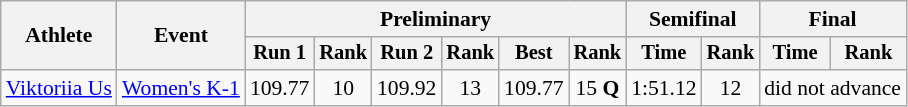<table class="wikitable" style="font-size:90%">
<tr>
<th rowspan=2>Athlete</th>
<th rowspan=2>Event</th>
<th colspan=6>Preliminary</th>
<th colspan=2>Semifinal</th>
<th colspan=2>Final</th>
</tr>
<tr style="font-size:95%">
<th>Run 1</th>
<th>Rank</th>
<th>Run 2</th>
<th>Rank</th>
<th>Best</th>
<th>Rank</th>
<th>Time</th>
<th>Rank</th>
<th>Time</th>
<th>Rank</th>
</tr>
<tr align=center>
<td align=left><a href='#'>Viktoriia Us</a></td>
<td align=left><a href='#'>Women's K-1</a></td>
<td>109.77</td>
<td>10</td>
<td>109.92</td>
<td>13</td>
<td>109.77</td>
<td>15 <strong>Q</strong></td>
<td>1:51.12</td>
<td>12</td>
<td colspan=2>did not advance</td>
</tr>
</table>
